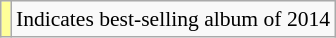<table class="wikitable" style="font-size:90%;">
<tr>
<td style="background-color:#FFFF99"></td>
<td>Indicates best-selling album of 2014</td>
</tr>
</table>
